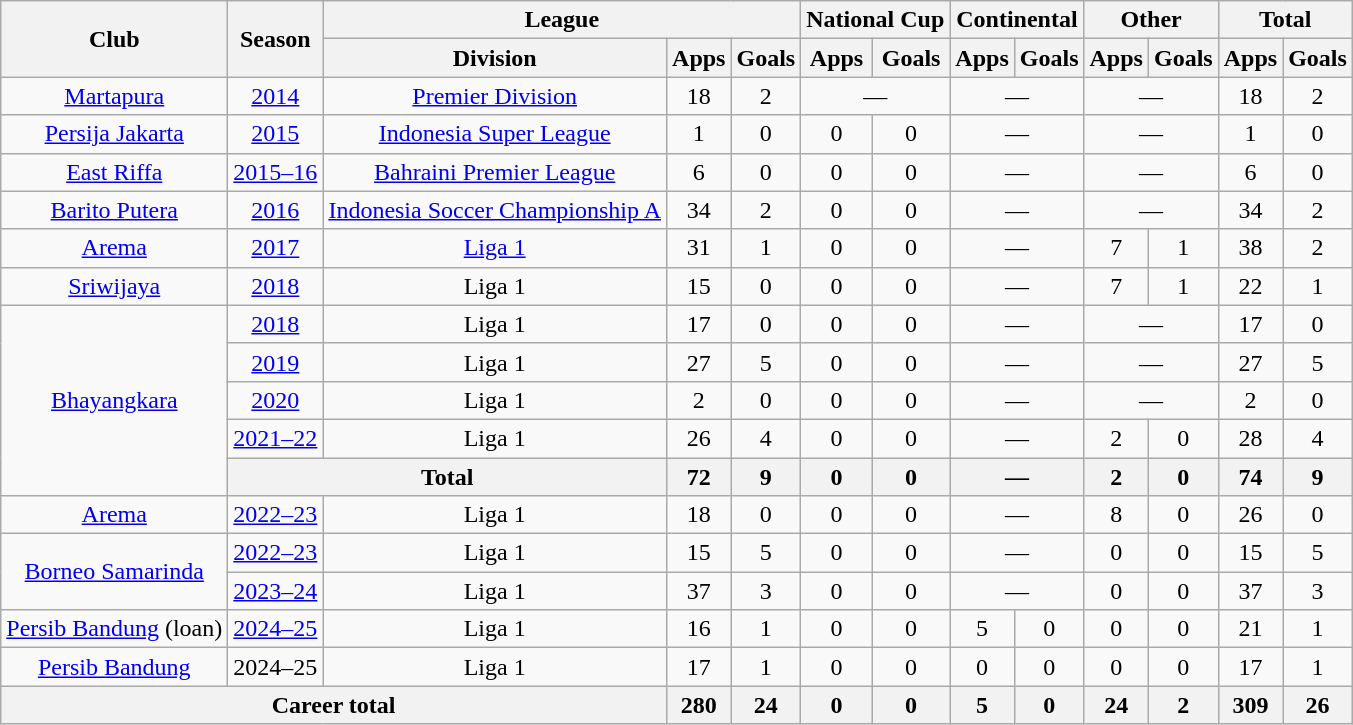<table class="wikitable" style="text-align: center;">
<tr>
<th rowspan="2">Club</th>
<th rowspan="2">Season</th>
<th colspan="3">League</th>
<th colspan="2">National Cup</th>
<th colspan="2">Continental</th>
<th colspan="2">Other</th>
<th colspan="2">Total</th>
</tr>
<tr>
<th>Division</th>
<th>Apps</th>
<th>Goals</th>
<th>Apps</th>
<th>Goals</th>
<th>Apps</th>
<th>Goals</th>
<th>Apps</th>
<th>Goals</th>
<th>Apps</th>
<th>Goals</th>
</tr>
<tr>
<td rowspan=1><a href='#'>Martapura</a></td>
<td><a href='#'>2014</a></td>
<td><a href='#'>Premier Division</a></td>
<td>18</td>
<td>2</td>
<td colspan="2">—</td>
<td colspan="2">—</td>
<td colspan="2">—</td>
<td>18</td>
<td>2</td>
</tr>
<tr>
<td rowspan=1><a href='#'>Persija Jakarta</a></td>
<td><a href='#'>2015</a></td>
<td><a href='#'>Indonesia Super League</a></td>
<td>1</td>
<td>0</td>
<td>0</td>
<td>0</td>
<td colspan="2">—</td>
<td colspan="2">—</td>
<td>1</td>
<td>0</td>
</tr>
<tr>
<td rowspan=1><a href='#'>East Riffa</a></td>
<td><a href='#'>2015–16</a></td>
<td><a href='#'>Bahraini Premier League</a></td>
<td>6</td>
<td>0</td>
<td>0</td>
<td>0</td>
<td colspan="2">—</td>
<td colspan="2">—</td>
<td>6</td>
<td>0</td>
</tr>
<tr>
<td rowspan=1><a href='#'>Barito Putera</a></td>
<td><a href='#'>2016</a></td>
<td><a href='#'>Indonesia Soccer Championship A</a></td>
<td>34</td>
<td>2</td>
<td>0</td>
<td>0</td>
<td colspan="2">—</td>
<td colspan="2">—</td>
<td>34</td>
<td>2</td>
</tr>
<tr>
<td rowspan=1><a href='#'>Arema</a></td>
<td><a href='#'>2017</a></td>
<td><a href='#'>Liga 1</a></td>
<td>31</td>
<td>1</td>
<td>0</td>
<td>0</td>
<td colspan="2">—</td>
<td>7</td>
<td>1</td>
<td>38</td>
<td>2</td>
</tr>
<tr>
<td rowspan=1><a href='#'>Sriwijaya</a></td>
<td><a href='#'>2018</a></td>
<td>Liga 1</td>
<td>15</td>
<td>0</td>
<td>0</td>
<td>0</td>
<td colspan="2">—</td>
<td>7</td>
<td>1</td>
<td>22</td>
<td>1</td>
</tr>
<tr>
<td rowspan=5><a href='#'>Bhayangkara</a></td>
<td><a href='#'>2018</a></td>
<td>Liga 1</td>
<td>17</td>
<td>0</td>
<td>0</td>
<td>0</td>
<td colspan="2">—</td>
<td colspan="2">—</td>
<td>17</td>
<td>0</td>
</tr>
<tr>
<td><a href='#'>2019</a></td>
<td>Liga 1</td>
<td>27</td>
<td>5</td>
<td>0</td>
<td>0</td>
<td colspan="2">—</td>
<td colspan="2">—</td>
<td>27</td>
<td>5</td>
</tr>
<tr>
<td><a href='#'>2020</a></td>
<td>Liga 1</td>
<td>2</td>
<td>0</td>
<td>0</td>
<td>0</td>
<td colspan="2">—</td>
<td colspan="2">—</td>
<td>2</td>
<td>0</td>
</tr>
<tr>
<td><a href='#'>2021–22</a></td>
<td>Liga 1</td>
<td>26</td>
<td>4</td>
<td>0</td>
<td>0</td>
<td colspan="2">—</td>
<td>2</td>
<td>0</td>
<td>28</td>
<td>4</td>
</tr>
<tr>
<th colspan="2">Total</th>
<th>72</th>
<th>9</th>
<th>0</th>
<th>0</th>
<th colspan="2">—</th>
<th>2</th>
<th>0</th>
<th>74</th>
<th>9</th>
</tr>
<tr>
<td rowspan="1"><a href='#'>Arema</a></td>
<td><a href='#'>2022–23</a></td>
<td rowspan="1">Liga 1</td>
<td>18</td>
<td>0</td>
<td>0</td>
<td>0</td>
<td colspan="2">—</td>
<td>8</td>
<td>0</td>
<td>26</td>
<td>0</td>
</tr>
<tr>
<td rowspan="2"><a href='#'>Borneo Samarinda</a></td>
<td><a href='#'>2022–23</a></td>
<td rowspan="1">Liga 1</td>
<td>15</td>
<td>5</td>
<td>0</td>
<td>0</td>
<td colspan="2">—</td>
<td>0</td>
<td>0</td>
<td>15</td>
<td>5</td>
</tr>
<tr>
<td><a href='#'>2023–24</a></td>
<td>Liga 1</td>
<td>37</td>
<td>3</td>
<td>0</td>
<td>0</td>
<td colspan="2">—</td>
<td>0</td>
<td>0</td>
<td>37</td>
<td>3</td>
</tr>
<tr>
<td rowspan="1"><a href='#'>Persib Bandung</a> (loan)</td>
<td><a href='#'>2024–25</a></td>
<td rowspan="1">Liga 1</td>
<td>16</td>
<td>1</td>
<td>0</td>
<td>0</td>
<td>5</td>
<td>0</td>
<td>0</td>
<td>0</td>
<td>21</td>
<td>1</td>
</tr>
<tr>
<td rowspan="1"><a href='#'>Persib Bandung</a></td>
<td>2024–25</td>
<td rowspan="1">Liga 1</td>
<td>17</td>
<td>1</td>
<td>0</td>
<td>0</td>
<td>0</td>
<td>0</td>
<td>0</td>
<td>0</td>
<td>17</td>
<td>1</td>
</tr>
<tr>
<th colspan="3">Career total</th>
<th>280</th>
<th>24</th>
<th>0</th>
<th>0</th>
<th>5</th>
<th>0</th>
<th>24</th>
<th>2</th>
<th>309</th>
<th>26</th>
</tr>
</table>
